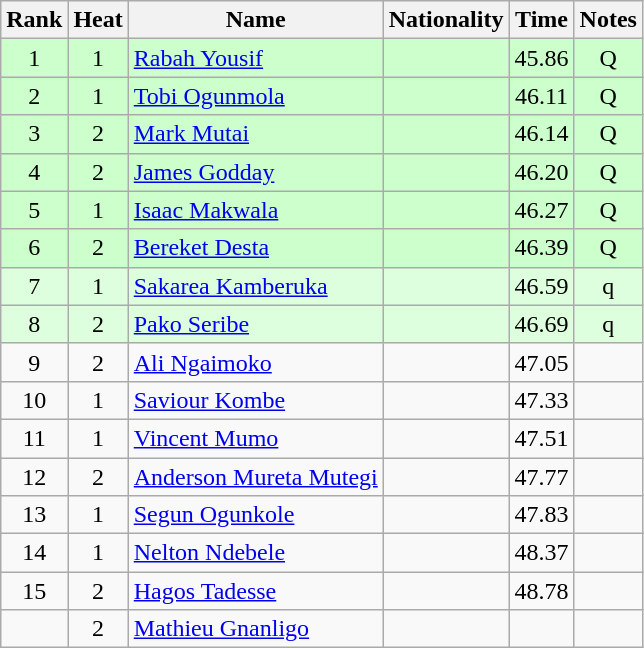<table class="wikitable sortable" style="text-align:center">
<tr>
<th>Rank</th>
<th>Heat</th>
<th>Name</th>
<th>Nationality</th>
<th>Time</th>
<th>Notes</th>
</tr>
<tr bgcolor=ccffcc>
<td>1</td>
<td>1</td>
<td align=left><a href='#'>Rabah Yousif</a></td>
<td align=left></td>
<td>45.86</td>
<td>Q</td>
</tr>
<tr bgcolor=ccffcc>
<td>2</td>
<td>1</td>
<td align=left><a href='#'>Tobi Ogunmola</a></td>
<td align=left></td>
<td>46.11</td>
<td>Q</td>
</tr>
<tr bgcolor=ccffcc>
<td>3</td>
<td>2</td>
<td align=left><a href='#'>Mark Mutai</a></td>
<td align=left></td>
<td>46.14</td>
<td>Q</td>
</tr>
<tr bgcolor=ccffcc>
<td>4</td>
<td>2</td>
<td align=left><a href='#'>James Godday</a></td>
<td align=left></td>
<td>46.20</td>
<td>Q</td>
</tr>
<tr bgcolor=ccffcc>
<td>5</td>
<td>1</td>
<td align=left><a href='#'>Isaac Makwala</a></td>
<td align=left></td>
<td>46.27</td>
<td>Q</td>
</tr>
<tr bgcolor=ccffcc>
<td>6</td>
<td>2</td>
<td align=left><a href='#'>Bereket Desta</a></td>
<td align=left></td>
<td>46.39</td>
<td>Q</td>
</tr>
<tr bgcolor=ddffdd>
<td>7</td>
<td>1</td>
<td align=left><a href='#'>Sakarea Kamberuka</a></td>
<td align=left></td>
<td>46.59</td>
<td>q</td>
</tr>
<tr bgcolor=ddffdd>
<td>8</td>
<td>2</td>
<td align=left><a href='#'>Pako Seribe</a></td>
<td align=left></td>
<td>46.69</td>
<td>q</td>
</tr>
<tr>
<td>9</td>
<td>2</td>
<td align=left><a href='#'>Ali Ngaimoko</a></td>
<td align=left></td>
<td>47.05</td>
<td></td>
</tr>
<tr>
<td>10</td>
<td>1</td>
<td align=left><a href='#'>Saviour Kombe</a></td>
<td align=left></td>
<td>47.33</td>
<td></td>
</tr>
<tr>
<td>11</td>
<td>1</td>
<td align=left><a href='#'>Vincent Mumo</a></td>
<td align=left></td>
<td>47.51</td>
<td></td>
</tr>
<tr>
<td>12</td>
<td>2</td>
<td align=left><a href='#'>Anderson Mureta Mutegi</a></td>
<td align=left></td>
<td>47.77</td>
<td></td>
</tr>
<tr>
<td>13</td>
<td>1</td>
<td align=left><a href='#'>Segun Ogunkole</a></td>
<td align=left></td>
<td>47.83</td>
<td></td>
</tr>
<tr>
<td>14</td>
<td>1</td>
<td align=left><a href='#'>Nelton Ndebele</a></td>
<td align=left></td>
<td>48.37</td>
<td></td>
</tr>
<tr>
<td>15</td>
<td>2</td>
<td align=left><a href='#'>Hagos Tadesse</a></td>
<td align=left></td>
<td>48.78</td>
<td></td>
</tr>
<tr>
<td></td>
<td>2</td>
<td align=left><a href='#'>Mathieu Gnanligo</a></td>
<td align=left></td>
<td></td>
<td></td>
</tr>
</table>
